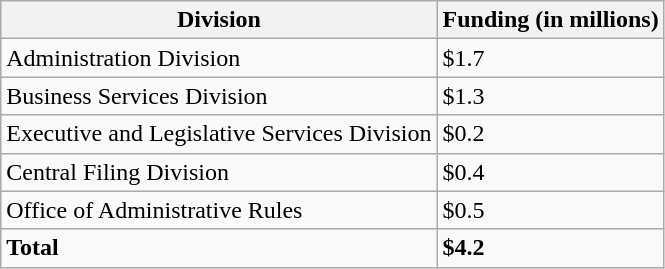<table border="1" cellspacing="0" cellpadding="5" style="border-collapse:collapse;" class="wikitable">
<tr>
<th>Division</th>
<th>Funding (in millions)</th>
</tr>
<tr>
<td>Administration Division</td>
<td>$1.7</td>
</tr>
<tr>
<td>Business Services Division</td>
<td>$1.3</td>
</tr>
<tr>
<td>Executive and Legislative Services Division</td>
<td>$0.2</td>
</tr>
<tr>
<td>Central Filing Division</td>
<td>$0.4</td>
</tr>
<tr>
<td>Office of Administrative Rules</td>
<td>$0.5</td>
</tr>
<tr>
<td><strong>Total</strong></td>
<td><strong>$4.2</strong></td>
</tr>
</table>
